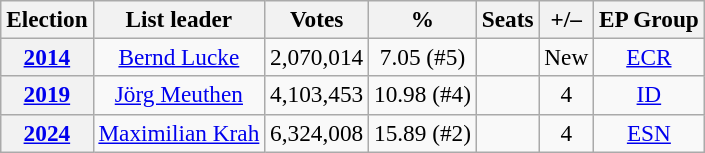<table class="wikitable" style="font-size:97%; text-align:center;">
<tr>
<th>Election</th>
<th>List leader</th>
<th>Votes</th>
<th>%</th>
<th>Seats</th>
<th>+/–</th>
<th>EP Group</th>
</tr>
<tr>
<th><a href='#'>2014</a></th>
<td><a href='#'>Bernd Lucke</a></td>
<td>2,070,014</td>
<td>7.05 (#5)</td>
<td></td>
<td>New</td>
<td><a href='#'>ECR</a></td>
</tr>
<tr>
<th><a href='#'>2019</a></th>
<td><a href='#'>Jörg Meuthen</a></td>
<td>4,103,453</td>
<td>10.98 (#4)</td>
<td></td>
<td> 4</td>
<td><a href='#'>ID</a></td>
</tr>
<tr>
<th><a href='#'>2024</a></th>
<td><a href='#'>Maximilian Krah</a></td>
<td>6,324,008</td>
<td>15.89 (#2)</td>
<td></td>
<td> 4</td>
<td><a href='#'>ESN</a></td>
</tr>
</table>
